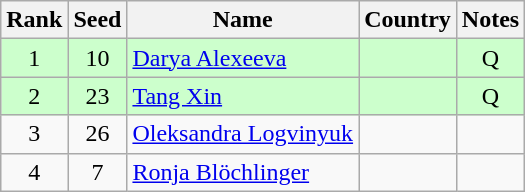<table class="wikitable" style="text-align:center;">
<tr>
<th>Rank</th>
<th>Seed</th>
<th>Name</th>
<th>Country</th>
<th>Notes</th>
</tr>
<tr bgcolor=ccffcc>
<td>1</td>
<td>10</td>
<td align=left><a href='#'>Darya Alexeeva</a></td>
<td align=left></td>
<td>Q</td>
</tr>
<tr bgcolor=ccffcc>
<td>2</td>
<td>23</td>
<td align=left><a href='#'>Tang Xin</a></td>
<td align=left></td>
<td>Q</td>
</tr>
<tr>
<td>3</td>
<td>26</td>
<td align=left><a href='#'>Oleksandra Logvinyuk</a></td>
<td align=left></td>
<td></td>
</tr>
<tr>
<td>4</td>
<td>7</td>
<td align=left><a href='#'>Ronja  Blöchlinger</a></td>
<td align=left></td>
<td></td>
</tr>
</table>
